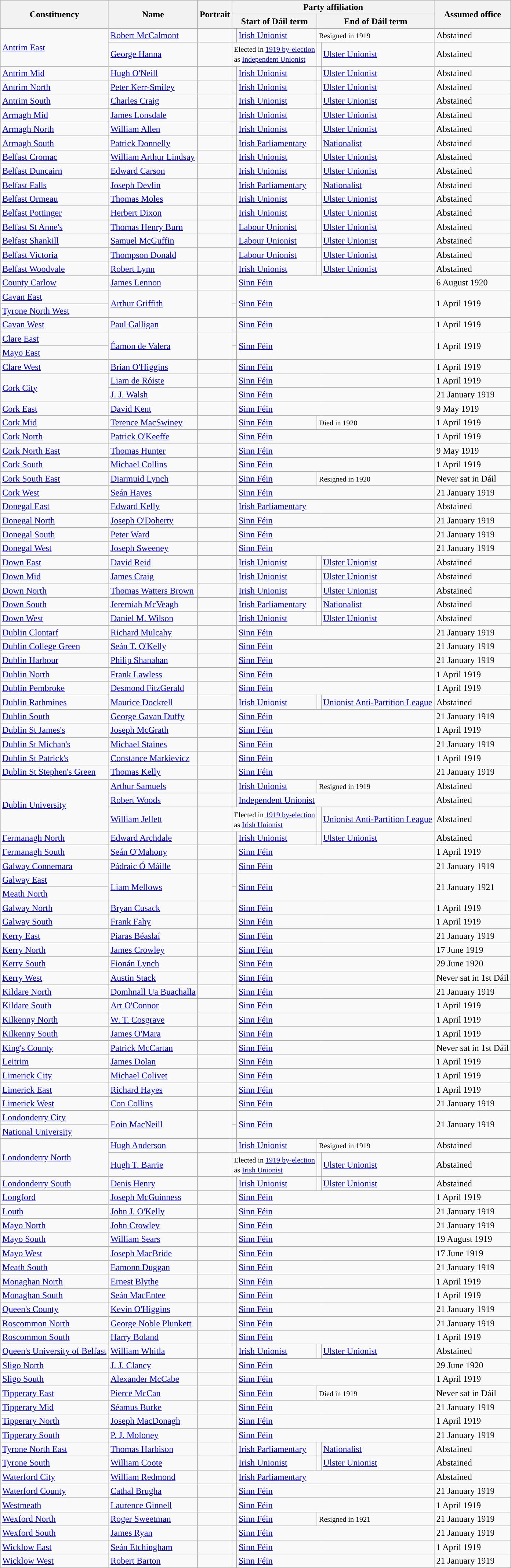<table class="wikitable sortable">
<tr>
<th rowspan=2>Constituency</th>
<th rowspan=2>Name</th>
<th class="unsortable" rowspan=2>Portrait</th>
<th colspan=4>Party affiliation</th>
<th data-sort-type="date" rowspan=2>Assumed office</th>
</tr>
<tr>
<th colspan=2>Start of Dáil term</th>
<th colspan=2>End of Dáil term</th>
</tr>
<tr>
<td rowspan=2><a href='#'>Antrim East</a></td>
<td data-sort-value="McCalmont, Robert"><a href='#'>Robert McCalmont</a></td>
<td></td>
<td style="background-color:"></td>
<td><a href='#'>Irish Unionist</a></td>
<td colspan=2><small>Resigned in 1919</small></td>
<td>Abstained</td>
</tr>
<tr>
<td data-sort-value="Hanna, George"><a href='#'>George Hanna</a></td>
<td></td>
<td colspan=2><small>Elected in <a href='#'>1919 by-election</a><br>as <a href='#'>Independent Unionist</a></small></td>
<td style="background-color:"></td>
<td><a href='#'>Ulster Unionist</a></td>
<td>Abstained</td>
</tr>
<tr>
<td><a href='#'>Antrim Mid</a></td>
<td data-sort-value="Oneill, Hugh"><a href='#'>Hugh O'Neill</a></td>
<td></td>
<td style="background-color:"></td>
<td><a href='#'>Irish Unionist</a></td>
<td style="background-color:"></td>
<td><a href='#'>Ulster Unionist</a></td>
<td>Abstained</td>
</tr>
<tr>
<td><a href='#'>Antrim North</a></td>
<td data-sort-value="Kerr-Smiley, Peter"><a href='#'>Peter Kerr-Smiley</a></td>
<td></td>
<td style="background-color:"></td>
<td><a href='#'>Irish Unionist</a></td>
<td style="background-color:"></td>
<td><a href='#'>Ulster Unionist</a></td>
<td>Abstained</td>
</tr>
<tr>
<td><a href='#'>Antrim South</a></td>
<td data-sort-value="Craig, Charles"><a href='#'>Charles Craig</a></td>
<td></td>
<td style="background-color:"></td>
<td><a href='#'>Irish Unionist</a></td>
<td style="background-color:"></td>
<td><a href='#'>Ulster Unionist</a></td>
<td>Abstained</td>
</tr>
<tr>
<td><a href='#'>Armagh Mid</a></td>
<td data-sort-value="Lonsdale, James Rolston"><a href='#'>James Lonsdale</a></td>
<td></td>
<td style="background-color:"></td>
<td><a href='#'>Irish Unionist</a></td>
<td style="background-color:"></td>
<td><a href='#'>Ulster Unionist</a></td>
<td>Abstained</td>
</tr>
<tr>
<td><a href='#'>Armagh North</a></td>
<td data-sort-value="Allen, William"><a href='#'>William Allen</a></td>
<td></td>
<td style="background-color:"></td>
<td><a href='#'>Irish Unionist</a></td>
<td style="background-color:"></td>
<td><a href='#'>Ulster Unionist</a></td>
<td>Abstained</td>
</tr>
<tr>
<td><a href='#'>Armagh South</a></td>
<td data-sort-value="Donnelly, Patrick"><a href='#'>Patrick Donnelly</a></td>
<td></td>
<td style="background-color:"></td>
<td><a href='#'>Irish Parliamentary</a></td>
<td style="background-color:"></td>
<td><a href='#'>Nationalist</a></td>
<td>Abstained</td>
</tr>
<tr>
<td><a href='#'>Belfast Cromac</a></td>
<td data-sort-value="Lindsay, William Arthur"><a href='#'>William Arthur Lindsay</a></td>
<td></td>
<td style="background-color:"></td>
<td><a href='#'>Irish Unionist</a></td>
<td style="background-color:"></td>
<td><a href='#'>Ulster Unionist</a></td>
<td>Abstained</td>
</tr>
<tr>
<td><a href='#'>Belfast Duncairn</a></td>
<td data-sort-value="Carson, Edward"><a href='#'>Edward Carson</a></td>
<td></td>
<td style="background-color:"></td>
<td><a href='#'>Irish Unionist</a></td>
<td style="background-color:"></td>
<td><a href='#'>Ulster Unionist</a></td>
<td>Abstained</td>
</tr>
<tr>
<td><a href='#'>Belfast Falls</a></td>
<td data-sort-value="Devlin, Joseph"><a href='#'>Joseph Devlin</a></td>
<td></td>
<td style="background-color:"></td>
<td><a href='#'>Irish Parliamentary</a></td>
<td style="background-color:"></td>
<td><a href='#'>Nationalist</a></td>
<td>Abstained</td>
</tr>
<tr>
<td><a href='#'>Belfast Ormeau</a></td>
<td data-sort-value="Moles, Thomas"><a href='#'>Thomas Moles</a></td>
<td></td>
<td style="background-color:"></td>
<td><a href='#'>Irish Unionist</a></td>
<td style="background-color:"></td>
<td><a href='#'>Ulster Unionist</a></td>
<td>Abstained</td>
</tr>
<tr>
<td><a href='#'>Belfast Pottinger</a></td>
<td data-sort-value="Dixon, Herbert"><a href='#'>Herbert Dixon</a></td>
<td></td>
<td style="background-color:"></td>
<td><a href='#'>Irish Unionist</a></td>
<td style="background-color:"></td>
<td><a href='#'>Ulster Unionist</a></td>
<td>Abstained</td>
</tr>
<tr>
<td><a href='#'>Belfast St Anne's</a></td>
<td data-sort-value="Henry Burn, Thomas"><a href='#'>Thomas Henry Burn</a></td>
<td></td>
<td style="background-color:"></td>
<td><a href='#'>Labour Unionist</a></td>
<td style="background-color:"></td>
<td><a href='#'>Ulster Unionist</a></td>
<td>Abstained</td>
</tr>
<tr>
<td><a href='#'>Belfast Shankill</a></td>
<td data-sort-value="McGuffin, Samuel"><a href='#'>Samuel McGuffin</a></td>
<td></td>
<td style="background-color:"></td>
<td><a href='#'>Labour Unionist</a></td>
<td style="background-color:"></td>
<td><a href='#'>Ulster Unionist</a></td>
<td>Abstained</td>
</tr>
<tr>
<td><a href='#'>Belfast Victoria</a></td>
<td data-sort-value="Donald, Thompson"><a href='#'>Thompson Donald</a></td>
<td></td>
<td style="background-color:"></td>
<td><a href='#'>Labour Unionist</a></td>
<td style="background-color:"></td>
<td><a href='#'>Ulster Unionist</a></td>
<td>Abstained</td>
</tr>
<tr>
<td><a href='#'>Belfast Woodvale</a></td>
<td data-sort-value="Lynn, Robert"><a href='#'>Robert Lynn</a></td>
<td></td>
<td style="background-color:"></td>
<td><a href='#'>Irish Unionist</a></td>
<td style="background-color:"></td>
<td><a href='#'>Ulster Unionist</a></td>
<td>Abstained</td>
</tr>
<tr>
<td><a href='#'>County Carlow</a></td>
<td data-sort-value="Lennon, James"><a href='#'>James Lennon</a></td>
<td></td>
<td style="background-color:"></td>
<td colspan=3><a href='#'>Sinn Féin</a></td>
<td>6 August 1920</td>
</tr>
<tr>
<td><a href='#'>Cavan East</a></td>
<td data-sort-value="Griffith, Arthur" rowspan=2><a href='#'>Arthur Griffith</a></td>
<td rowspan=2></td>
<td style="background-color:"></td>
<td colspan=3 rowspan=2><a href='#'>Sinn Féin</a></td>
<td rowspan=2>1 April 1919</td>
</tr>
<tr>
<td><a href='#'>Tyrone North West</a></td>
</tr>
<tr>
<td><a href='#'>Cavan West</a></td>
<td data-sort-value="Galligan, Paul"><a href='#'>Paul Galligan</a></td>
<td></td>
<td style="background-color:"></td>
<td colspan=3><a href='#'>Sinn Féin</a></td>
<td>1 April 1919</td>
</tr>
<tr>
<td><a href='#'>Clare East</a></td>
<td data-sort-value="Devalera, Éamon" rowspan=2><a href='#'>Éamon de Valera</a></td>
<td rowspan=2></td>
<td style="background-color:"></td>
<td colspan=3 rowspan=2><a href='#'>Sinn Féin</a></td>
<td rowspan=2>1 April 1919</td>
</tr>
<tr>
<td><a href='#'>Mayo East</a></td>
</tr>
<tr>
<td><a href='#'>Clare West</a></td>
<td data-sort-value="Ohiggins, Brian"><a href='#'>Brian O'Higgins</a></td>
<td></td>
<td style="background-color:"></td>
<td colspan=3><a href='#'>Sinn Féin</a></td>
<td>1 April 1919</td>
</tr>
<tr>
<td rowspan=2><a href='#'>Cork City</a></td>
<td data-sort-value="Deroiste, Liam"><a href='#'>Liam de Róiste</a></td>
<td></td>
<td style="background-color:"></td>
<td colspan=3><a href='#'>Sinn Féin</a></td>
<td>1 April 1919</td>
</tr>
<tr>
<td data-sort-value="Walsh, JJ"><a href='#'>J. J. Walsh</a></td>
<td></td>
<td style="background-color:"></td>
<td colspan=3><a href='#'>Sinn Féin</a></td>
<td>21 January 1919</td>
</tr>
<tr>
<td><a href='#'>Cork East</a></td>
<td data-sort-value="Kent, David"><a href='#'>David Kent</a></td>
<td></td>
<td style="background-color:"></td>
<td colspan=3><a href='#'>Sinn Féin</a></td>
<td>9 May 1919</td>
</tr>
<tr>
<td><a href='#'>Cork Mid</a></td>
<td data-sort-value="MacSwiney, Terence"><a href='#'>Terence MacSwiney</a></td>
<td></td>
<td style="background-color:"></td>
<td><a href='#'>Sinn Féin</a></td>
<td colspan=2><small>Died in 1920</small></td>
<td>1 April 1919</td>
</tr>
<tr>
<td><a href='#'>Cork North</a></td>
<td data-sort-value="Okeeffe, Patrick"><a href='#'>Patrick O'Keeffe</a></td>
<td></td>
<td style="background-color:"></td>
<td colspan=3><a href='#'>Sinn Féin</a></td>
<td>1 April 1919</td>
</tr>
<tr>
<td><a href='#'>Cork North East</a></td>
<td data-sort-value="Hunter, Thomas"><a href='#'>Thomas Hunter</a></td>
<td></td>
<td style="background-color:"></td>
<td colspan=3><a href='#'>Sinn Féin</a></td>
<td>9 May 1919</td>
</tr>
<tr>
<td><a href='#'>Cork South</a></td>
<td data-sort-value="Collins, Michael"><a href='#'>Michael Collins</a></td>
<td></td>
<td style="background-color:"></td>
<td colspan=3><a href='#'>Sinn Féin</a></td>
<td>1 April 1919</td>
</tr>
<tr>
<td><a href='#'>Cork South East</a></td>
<td data-sort-value="Lynch, Diarmuid"><a href='#'>Diarmuid Lynch</a></td>
<td></td>
<td style="background-color:"></td>
<td><a href='#'>Sinn Féin</a></td>
<td colspan=2><small>Resigned in 1920</small></td>
<td>Never sat in Dáil</td>
</tr>
<tr>
<td><a href='#'>Cork West</a></td>
<td data-sort-value="Hayes, Sean"><a href='#'>Seán Hayes</a></td>
<td></td>
<td style="background-color:"></td>
<td colspan=3><a href='#'>Sinn Féin</a></td>
<td>21 January 1919</td>
</tr>
<tr>
<td><a href='#'>Donegal East</a></td>
<td data-sort-value="Kelly, Edward"><a href='#'>Edward Kelly</a></td>
<td></td>
<td style="background-color:"></td>
<td colspan=3><a href='#'>Irish Parliamentary</a></td>
<td>Abstained</td>
</tr>
<tr>
<td><a href='#'>Donegal North</a></td>
<td data-sort-value="Odoherty, Joseph"><a href='#'>Joseph O'Doherty</a></td>
<td></td>
<td style="background-color:"></td>
<td colspan=3><a href='#'>Sinn Féin</a></td>
<td>21 January 1919</td>
</tr>
<tr>
<td><a href='#'>Donegal South</a></td>
<td data-sort-value="Ward, Peter"><a href='#'>Peter Ward</a></td>
<td></td>
<td style="background-color:"></td>
<td colspan=3><a href='#'>Sinn Féin</a></td>
<td>21 January 1919</td>
</tr>
<tr>
<td><a href='#'>Donegal West</a></td>
<td data-sort-value="Sweeney, Joseph"><a href='#'>Joseph Sweeney</a></td>
<td></td>
<td style="background-color:"></td>
<td colspan=3><a href='#'>Sinn Féin</a></td>
<td>21 January 1919</td>
</tr>
<tr>
<td><a href='#'>Down East</a></td>
<td data-sort-value="Reid, David"><a href='#'>David Reid</a></td>
<td></td>
<td style="background-color:"></td>
<td><a href='#'>Irish Unionist</a></td>
<td style="background-color:"></td>
<td><a href='#'>Ulster Unionist</a></td>
<td>Abstained</td>
</tr>
<tr>
<td><a href='#'>Down Mid</a></td>
<td data-sort-value="Craig, James"><a href='#'>James Craig</a></td>
<td></td>
<td style="background-color:"></td>
<td><a href='#'>Irish Unionist</a></td>
<td style="background-color:"></td>
<td><a href='#'>Ulster Unionist</a></td>
<td>Abstained</td>
</tr>
<tr>
<td><a href='#'>Down North</a></td>
<td data-sort-value="Brown, Thomas Watters"><a href='#'>Thomas Watters Brown</a></td>
<td></td>
<td style="background-color:"></td>
<td><a href='#'>Irish Unionist</a></td>
<td style="background-color:"></td>
<td><a href='#'>Ulster Unionist</a></td>
<td>Abstained</td>
</tr>
<tr>
<td><a href='#'>Down South</a></td>
<td data-sort-value="McVeagh, Jeremiah"><a href='#'>Jeremiah McVeagh</a></td>
<td></td>
<td style="background-color:"></td>
<td><a href='#'>Irish Parliamentary</a></td>
<td style="background-color:"></td>
<td><a href='#'>Nationalist</a></td>
<td>Abstained</td>
</tr>
<tr>
<td><a href='#'>Down West</a></td>
<td data-sort-value="Wilson, Daniel M"><a href='#'>Daniel M. Wilson</a></td>
<td></td>
<td style="background-color:"></td>
<td><a href='#'>Irish Unionist</a></td>
<td style="background-color:"></td>
<td><a href='#'>Ulster Unionist</a></td>
<td>Abstained</td>
</tr>
<tr>
<td><a href='#'>Dublin Clontarf</a></td>
<td data-sort-value="Mulcahy, Richard"><a href='#'>Richard Mulcahy</a></td>
<td></td>
<td style="background-color:"></td>
<td colspan=3><a href='#'>Sinn Féin</a></td>
<td>21 January 1919</td>
</tr>
<tr>
<td><a href='#'>Dublin College Green</a></td>
<td data-sort-value="Okelly, Sean T"><a href='#'>Seán T. O'Kelly</a></td>
<td></td>
<td style="background-color:"></td>
<td colspan=3><a href='#'>Sinn Féin</a></td>
<td>21 January 1919</td>
</tr>
<tr>
<td><a href='#'>Dublin Harbour</a></td>
<td data-sort-value="Shanahan, Philip"><a href='#'>Philip Shanahan</a></td>
<td></td>
<td style="background-color:"></td>
<td colspan=3><a href='#'>Sinn Féin</a></td>
<td>21 January 1919</td>
</tr>
<tr>
<td><a href='#'>Dublin North</a></td>
<td data-sort-value="Lawless, Frank"><a href='#'>Frank Lawless</a></td>
<td></td>
<td style="background-color:"></td>
<td colspan=3><a href='#'>Sinn Féin</a></td>
<td>1 April 1919</td>
</tr>
<tr>
<td><a href='#'>Dublin Pembroke</a></td>
<td data-sort-value="FitzGerald, Desmond"><a href='#'>Desmond FitzGerald</a></td>
<td></td>
<td style="background-color:"></td>
<td colspan=3><a href='#'>Sinn Féin</a></td>
<td>1 April 1919</td>
</tr>
<tr>
<td><a href='#'>Dublin Rathmines</a></td>
<td data-sort-value="Dockrell, Maurice"><a href='#'>Maurice Dockrell</a></td>
<td></td>
<td style="background-color:"></td>
<td><a href='#'>Irish Unionist</a></td>
<td style="background-color:"></td>
<td><a href='#'>Unionist Anti-Partition League</a></td>
<td>Abstained</td>
</tr>
<tr>
<td><a href='#'>Dublin South</a></td>
<td data-sort-value="Gavan Duffy, George"><a href='#'>George Gavan Duffy</a></td>
<td></td>
<td style="background-color:"></td>
<td colspan=3><a href='#'>Sinn Féin</a></td>
<td>21 January 1919</td>
</tr>
<tr>
<td><a href='#'>Dublin St James's</a></td>
<td data-sort-value="McGrath, Joseph"><a href='#'>Joseph McGrath</a></td>
<td></td>
<td style="background-color:"></td>
<td colspan=3><a href='#'>Sinn Féin</a></td>
<td>1 April 1919</td>
</tr>
<tr>
<td><a href='#'>Dublin St Michan's</a></td>
<td data-sort-value="Staines, Michael"><a href='#'>Michael Staines</a></td>
<td></td>
<td style="background-color:"></td>
<td colspan=3><a href='#'>Sinn Féin</a></td>
<td>21 January 1919</td>
</tr>
<tr>
<td><a href='#'>Dublin St Patrick's</a></td>
<td data-sort-value="Markievicz, Constance"><a href='#'>Constance Markievicz</a></td>
<td></td>
<td style="background-color:"></td>
<td colspan=3><a href='#'>Sinn Féin</a></td>
<td>1 April 1919</td>
</tr>
<tr>
<td><a href='#'>Dublin St Stephen's Green</a></td>
<td data-sort-value="Kelly, Thomas"><a href='#'>Thomas Kelly</a></td>
<td></td>
<td style="background-color:"></td>
<td colspan=3><a href='#'>Sinn Féin</a></td>
<td>21 January 1919</td>
</tr>
<tr>
<td rowspan=3><a href='#'>Dublin University</a></td>
<td data-sort-value="Samuels, Arthur"><a href='#'>Arthur Samuels</a></td>
<td></td>
<td style="background-color:"></td>
<td><a href='#'>Irish Unionist</a></td>
<td colspan=2><small>Resigned in 1919</small></td>
<td>Abstained</td>
</tr>
<tr>
<td data-sort-value="Woods, Robert"><a href='#'>Robert Woods</a></td>
<td></td>
<td style="background-color:"></td>
<td colspan=3><a href='#'>Independent Unionist</a></td>
<td>Abstained</td>
</tr>
<tr>
<td data-sort-value="Jellett, William"><a href='#'>William Jellett</a></td>
<td></td>
<td colspan=2><small>Elected in <a href='#'>1919 by-election</a><br>as <a href='#'>Irish Unionist</a></small></td>
<td style="background-color:"></td>
<td><a href='#'>Unionist Anti-Partition League</a></td>
<td>Abstained</td>
</tr>
<tr>
<td><a href='#'>Fermanagh North</a></td>
<td data-sort-value="Archdale, Edward"><a href='#'>Edward Archdale</a></td>
<td></td>
<td style="background-color:"></td>
<td><a href='#'>Irish Unionist</a></td>
<td style="background-color:"></td>
<td><a href='#'>Ulster Unionist</a></td>
<td>Abstained</td>
</tr>
<tr>
<td><a href='#'>Fermanagh South</a></td>
<td data-sort-value="Omahony, Sean"><a href='#'>Seán O'Mahony</a></td>
<td></td>
<td style="background-color:"></td>
<td colspan=3><a href='#'>Sinn Féin</a></td>
<td>1 April 1919</td>
</tr>
<tr>
<td><a href='#'>Galway Connemara</a></td>
<td data-sort-value="Omaille, Padraic"><a href='#'>Pádraic Ó Máille</a></td>
<td></td>
<td style="background-color:"></td>
<td colspan=3><a href='#'>Sinn Féin</a></td>
<td>21 January 1919</td>
</tr>
<tr>
<td><a href='#'>Galway East</a></td>
<td data-sort-value="Mellows, Liam" rowspan=2><a href='#'>Liam Mellows</a></td>
<td rowspan=2></td>
<td style="background-color:"></td>
<td colspan=3 rowspan=2><a href='#'>Sinn Féin</a></td>
<td rowspan=2>21 January 1921</td>
</tr>
<tr>
<td><a href='#'>Meath North</a></td>
</tr>
<tr>
<td><a href='#'>Galway North</a></td>
<td data-sort-value="Cusack, Bryan"><a href='#'>Bryan Cusack</a></td>
<td></td>
<td style="background-color:"></td>
<td colspan=3><a href='#'>Sinn Féin</a></td>
<td>1 April 1919</td>
</tr>
<tr>
<td><a href='#'>Galway South</a></td>
<td data-sort-value="Fahy, Frank"><a href='#'>Frank Fahy</a></td>
<td></td>
<td style="background-color:"></td>
<td colspan=3><a href='#'>Sinn Féin</a></td>
<td>1 April 1919</td>
</tr>
<tr>
<td><a href='#'>Kerry East</a></td>
<td data-sort-value="Beaslai, Piaras"><a href='#'>Piaras Béaslaí</a></td>
<td></td>
<td style="background-color:"></td>
<td colspan=3><a href='#'>Sinn Féin</a></td>
<td>21 January 1919</td>
</tr>
<tr>
<td><a href='#'>Kerry North</a></td>
<td data-sort-value="Crowley, James"><a href='#'>James Crowley</a></td>
<td></td>
<td style="background-color:"></td>
<td colspan=3><a href='#'>Sinn Féin</a></td>
<td>17 June 1919</td>
</tr>
<tr>
<td><a href='#'>Kerry South</a></td>
<td data-sort-value="Lynch, Fionan"><a href='#'>Fionán Lynch</a></td>
<td></td>
<td style="background-color:"></td>
<td colspan=3><a href='#'>Sinn Féin</a></td>
<td>29 June 1920</td>
</tr>
<tr>
<td><a href='#'>Kerry West</a></td>
<td data-sort-value="Stack, Austin"><a href='#'>Austin Stack</a></td>
<td></td>
<td style="background-color:"></td>
<td colspan=3><a href='#'>Sinn Féin</a></td>
<td>Never sat in 1st Dáil</td>
</tr>
<tr>
<td><a href='#'>Kildare North</a></td>
<td data-sort-value="Ua Buachalla, Domhnall"><a href='#'>Domhnall Ua Buachalla</a></td>
<td></td>
<td style="background-color:"></td>
<td colspan=3><a href='#'>Sinn Féin</a></td>
<td>21 January 1919</td>
</tr>
<tr>
<td><a href='#'>Kildare South</a></td>
<td data-sort-value="Oconnor, Art"><a href='#'>Art O'Connor</a></td>
<td></td>
<td style="background-color:"></td>
<td colspan=3><a href='#'>Sinn Féin</a></td>
<td>1 April 1919</td>
</tr>
<tr>
<td><a href='#'>Kilkenny North</a></td>
<td data-sort-value="Cosgrave, WT"><a href='#'>W. T. Cosgrave</a></td>
<td></td>
<td style="background-color:"></td>
<td colspan=3><a href='#'>Sinn Féin</a></td>
<td>1 April 1919</td>
</tr>
<tr>
<td><a href='#'>Kilkenny South</a></td>
<td data-sort-value="Omara, James"><a href='#'>James O'Mara</a></td>
<td></td>
<td style="background-color:"></td>
<td colspan=3><a href='#'>Sinn Féin</a></td>
<td>1 April 1919</td>
</tr>
<tr>
<td><a href='#'>King's County</a></td>
<td data-sort-value="Mccartan, Patrick"><a href='#'>Patrick McCartan</a></td>
<td></td>
<td style="background-color:"></td>
<td colspan=3><a href='#'>Sinn Féin</a></td>
<td>Never sat in 1st Dáil</td>
</tr>
<tr>
<td><a href='#'>Leitrim</a></td>
<td data-sort-value="Dolan, James"><a href='#'>James Dolan</a></td>
<td></td>
<td style="background-color:"></td>
<td colspan=3><a href='#'>Sinn Féin</a></td>
<td>1 April 1919</td>
</tr>
<tr>
<td><a href='#'>Limerick City</a></td>
<td data-sort-value="Colivet, Michael"><a href='#'>Michael Colivet</a></td>
<td></td>
<td style="background-color:"></td>
<td colspan=3><a href='#'>Sinn Féin</a></td>
<td>1 April 1919</td>
</tr>
<tr>
<td><a href='#'>Limerick East</a></td>
<td data-sort-value="Hayes, Richard"><a href='#'>Richard Hayes</a></td>
<td></td>
<td style="background-color:"></td>
<td colspan=3><a href='#'>Sinn Féin</a></td>
<td>1 April 1919</td>
</tr>
<tr>
<td><a href='#'>Limerick West</a></td>
<td data-sort-value="Collins, Con"><a href='#'>Con Collins</a></td>
<td></td>
<td style="background-color:"></td>
<td colspan=3><a href='#'>Sinn Féin</a></td>
<td>21 January 1919</td>
</tr>
<tr>
<td><a href='#'>Londonderry City</a></td>
<td data-sort-value="Macneill, Eoin" rowspan=2><a href='#'>Eoin MacNeill</a></td>
<td rowspan=2></td>
<td style="background-color:"></td>
<td colspan=3 rowspan=2><a href='#'>Sinn Féin</a></td>
<td rowspan=2>21 January 1919</td>
</tr>
<tr>
<td><a href='#'>National University</a></td>
</tr>
<tr>
<td rowspan=2><a href='#'>Londonderry North</a></td>
<td data-sort-value="Anderson, Hugh"><a href='#'>Hugh Anderson</a></td>
<td></td>
<td style="background-color:"></td>
<td><a href='#'>Irish Unionist</a></td>
<td colspan=2><small>Resigned in 1919</small></td>
<td>Abstained</td>
</tr>
<tr>
<td data-sort-value="Barrie, Hugh T"><a href='#'>Hugh T. Barrie</a></td>
<td></td>
<td colspan=2><small>Elected in <a href='#'>1919 by-election</a><br>as <a href='#'>Irish Unionist</a></small></td>
<td style="background-color:"></td>
<td><a href='#'>Ulster Unionist</a></td>
<td>Abstained</td>
</tr>
<tr>
<td><a href='#'>Londonderry South</a></td>
<td data-sort-value="Henry, Denis"><a href='#'>Denis Henry</a></td>
<td></td>
<td style="background-color:"></td>
<td><a href='#'>Irish Unionist</a></td>
<td style="background-color:"></td>
<td><a href='#'>Ulster Unionist</a></td>
<td>Abstained</td>
</tr>
<tr>
<td><a href='#'>Longford</a></td>
<td data-sort-value="Mcguinness, Joseph"><a href='#'>Joseph McGuinness</a></td>
<td></td>
<td style="background-color:"></td>
<td colspan=3><a href='#'>Sinn Féin</a></td>
<td>1 April 1919</td>
</tr>
<tr>
<td><a href='#'>Louth</a></td>
<td data-sort-value="OKelly, John J"><a href='#'>John J. O'Kelly</a></td>
<td></td>
<td style="background-color:"></td>
<td colspan=3><a href='#'>Sinn Féin</a></td>
<td>21 January 1919</td>
</tr>
<tr>
<td><a href='#'>Mayo North</a></td>
<td data-sort-value="Crowley, John"><a href='#'>John Crowley</a></td>
<td></td>
<td style="background-color:"></td>
<td colspan=3><a href='#'>Sinn Féin</a></td>
<td>21 January 1919</td>
</tr>
<tr>
<td><a href='#'>Mayo South</a></td>
<td data-sort-value="Sears, William"><a href='#'>William Sears</a></td>
<td></td>
<td style="background-color:"></td>
<td colspan=3><a href='#'>Sinn Féin</a></td>
<td>19 August 1919</td>
</tr>
<tr>
<td><a href='#'>Mayo West</a></td>
<td data-sort-value="Macbride, Joseph"><a href='#'>Joseph MacBride</a></td>
<td></td>
<td style="background-color:"></td>
<td colspan=3><a href='#'>Sinn Féin</a></td>
<td>17 June 1919</td>
</tr>
<tr>
<td><a href='#'>Meath South</a></td>
<td data-sort-value="Duggan, Eamonn"><a href='#'>Eamonn Duggan</a></td>
<td></td>
<td style="background-color:"></td>
<td colspan=3><a href='#'>Sinn Féin</a></td>
<td>21 January 1919</td>
</tr>
<tr>
<td><a href='#'>Monaghan North</a></td>
<td data-sort-value="Blythe, Ernest"><a href='#'>Ernest Blythe</a></td>
<td></td>
<td style="background-color:"></td>
<td colspan=3><a href='#'>Sinn Féin</a></td>
<td>1 April 1919</td>
</tr>
<tr>
<td><a href='#'>Monaghan South</a></td>
<td data-sort-value="Macentee, Sean"><a href='#'>Seán MacEntee</a></td>
<td></td>
<td style="background-color:"></td>
<td colspan=3><a href='#'>Sinn Féin</a></td>
<td>1 April 1919</td>
</tr>
<tr>
<td><a href='#'>Queen's County</a></td>
<td data-sort-value="Ohiggins, Kevin"><a href='#'>Kevin O'Higgins</a></td>
<td></td>
<td style="background-color:"></td>
<td colspan=3><a href='#'>Sinn Féin</a></td>
<td>21 January 1919</td>
</tr>
<tr>
<td><a href='#'>Roscommon North</a></td>
<td data-sort-value="Plunkett, George Noble"><a href='#'>George Noble Plunkett</a></td>
<td></td>
<td style="background-color:"></td>
<td colspan=3><a href='#'>Sinn Féin</a></td>
<td>21 January 1919</td>
</tr>
<tr>
<td><a href='#'>Roscommon South</a></td>
<td data-sort-value="Boland, Harry"><a href='#'>Harry Boland</a></td>
<td></td>
<td style="background-color:"></td>
<td colspan=3><a href='#'>Sinn Féin</a></td>
<td>1 April 1919</td>
</tr>
<tr>
<td><a href='#'>Queen's University of Belfast</a></td>
<td data-sort-value="Whitla, William"><a href='#'>William Whitla</a></td>
<td></td>
<td style="background-color:"></td>
<td><a href='#'>Irish Unionist</a></td>
<td style="background-color:"></td>
<td><a href='#'>Ulster Unionist</a></td>
<td>Abstained</td>
</tr>
<tr>
<td><a href='#'>Sligo North</a></td>
<td data-sort-value="Clancy, JJ"><a href='#'>J. J. Clancy</a></td>
<td></td>
<td style="background-color:"></td>
<td colspan=3><a href='#'>Sinn Féin</a></td>
<td>29 June 1920</td>
</tr>
<tr>
<td><a href='#'>Sligo South</a></td>
<td data-sort-value="Mccabe, Alexander"><a href='#'>Alexander McCabe</a></td>
<td></td>
<td style="background-color:"></td>
<td colspan=3><a href='#'>Sinn Féin</a></td>
<td>1 April 1919</td>
</tr>
<tr>
<td><a href='#'>Tipperary East</a></td>
<td data-sort-value="Mccan, Pierce"><a href='#'>Pierce McCan</a></td>
<td></td>
<td style="background-color:"></td>
<td><a href='#'>Sinn Féin</a></td>
<td colspan=2><small>Died in 1919</small></td>
<td>Never sat in Dáil</td>
</tr>
<tr>
<td><a href='#'>Tipperary Mid</a></td>
<td data-sort-value="Burke, Seamus"><a href='#'>Séamus Burke</a></td>
<td></td>
<td style="background-color:"></td>
<td colspan=3><a href='#'>Sinn Féin</a></td>
<td>21 January 1919</td>
</tr>
<tr>
<td><a href='#'>Tipperary North</a></td>
<td data-sort-value="Macdonagh, Joseph"><a href='#'>Joseph MacDonagh</a></td>
<td></td>
<td style="background-color:"></td>
<td colspan=3><a href='#'>Sinn Féin</a></td>
<td>1 April 1919</td>
</tr>
<tr>
<td><a href='#'>Tipperary South</a></td>
<td data-sort-value="Moloney, PJ"><a href='#'>P. J. Moloney</a></td>
<td></td>
<td style="background-color:"></td>
<td colspan=3><a href='#'>Sinn Féin</a></td>
<td>21 January 1919</td>
</tr>
<tr>
<td><a href='#'>Tyrone North East</a></td>
<td data-sort-value="Harbison, Thomas"><a href='#'>Thomas Harbison</a></td>
<td></td>
<td style="background-color:"></td>
<td><a href='#'>Irish Parliamentary</a></td>
<td style="background-color:"></td>
<td><a href='#'>Nationalist</a></td>
<td>Abstained</td>
</tr>
<tr>
<td><a href='#'>Tyrone South</a></td>
<td data-sort-value="Coote, William"><a href='#'>William Coote</a></td>
<td></td>
<td style="background-color:"></td>
<td><a href='#'>Irish Unionist</a></td>
<td style="background-color:"></td>
<td><a href='#'>Ulster Unionist</a></td>
<td>Abstained</td>
</tr>
<tr>
<td><a href='#'>Waterford City</a></td>
<td data-sort-value="Redmond, William"><a href='#'>William Redmond</a></td>
<td></td>
<td style="background-color:"></td>
<td colspan=3><a href='#'>Irish Parliamentary</a></td>
<td>Abstained</td>
</tr>
<tr>
<td><a href='#'>Waterford County</a></td>
<td data-sort-value="Brugha, Cathal"><a href='#'>Cathal Brugha</a></td>
<td></td>
<td style="background-color:"></td>
<td colspan=3><a href='#'>Sinn Féin</a></td>
<td>21 January 1919</td>
</tr>
<tr>
<td><a href='#'>Westmeath</a></td>
<td data-sort-value="Ginnell, Laurence"><a href='#'>Laurence Ginnell</a></td>
<td></td>
<td style="background-color:"></td>
<td colspan=3><a href='#'>Sinn Féin</a></td>
<td>1 April 1919</td>
</tr>
<tr>
<td><a href='#'>Wexford North</a></td>
<td data-sort-value="Sweetman, Roger"><a href='#'>Roger Sweetman</a></td>
<td></td>
<td style="background-color:"></td>
<td><a href='#'>Sinn Féin</a></td>
<td colspan=2><small>Resigned in 1921</small></td>
<td>21 January 1919</td>
</tr>
<tr>
<td><a href='#'>Wexford South</a></td>
<td data-sort-value="Ryan, James"><a href='#'>James Ryan</a></td>
<td></td>
<td style="background-color:"></td>
<td colspan=3><a href='#'>Sinn Féin</a></td>
<td>21 January 1919</td>
</tr>
<tr>
<td><a href='#'>Wicklow East</a></td>
<td data-sort-value="Etchingham, Sean"><a href='#'>Seán Etchingham</a></td>
<td></td>
<td style="background-color:"></td>
<td colspan=3><a href='#'>Sinn Féin</a></td>
<td>1 April 1919</td>
</tr>
<tr>
<td><a href='#'>Wicklow West</a></td>
<td data-sort-value="Barton, Robert"><a href='#'>Robert Barton</a></td>
<td></td>
<td style="background-color:"></td>
<td colspan=3><a href='#'>Sinn Féin</a></td>
<td>21 January 1919</td>
</tr>
</table>
